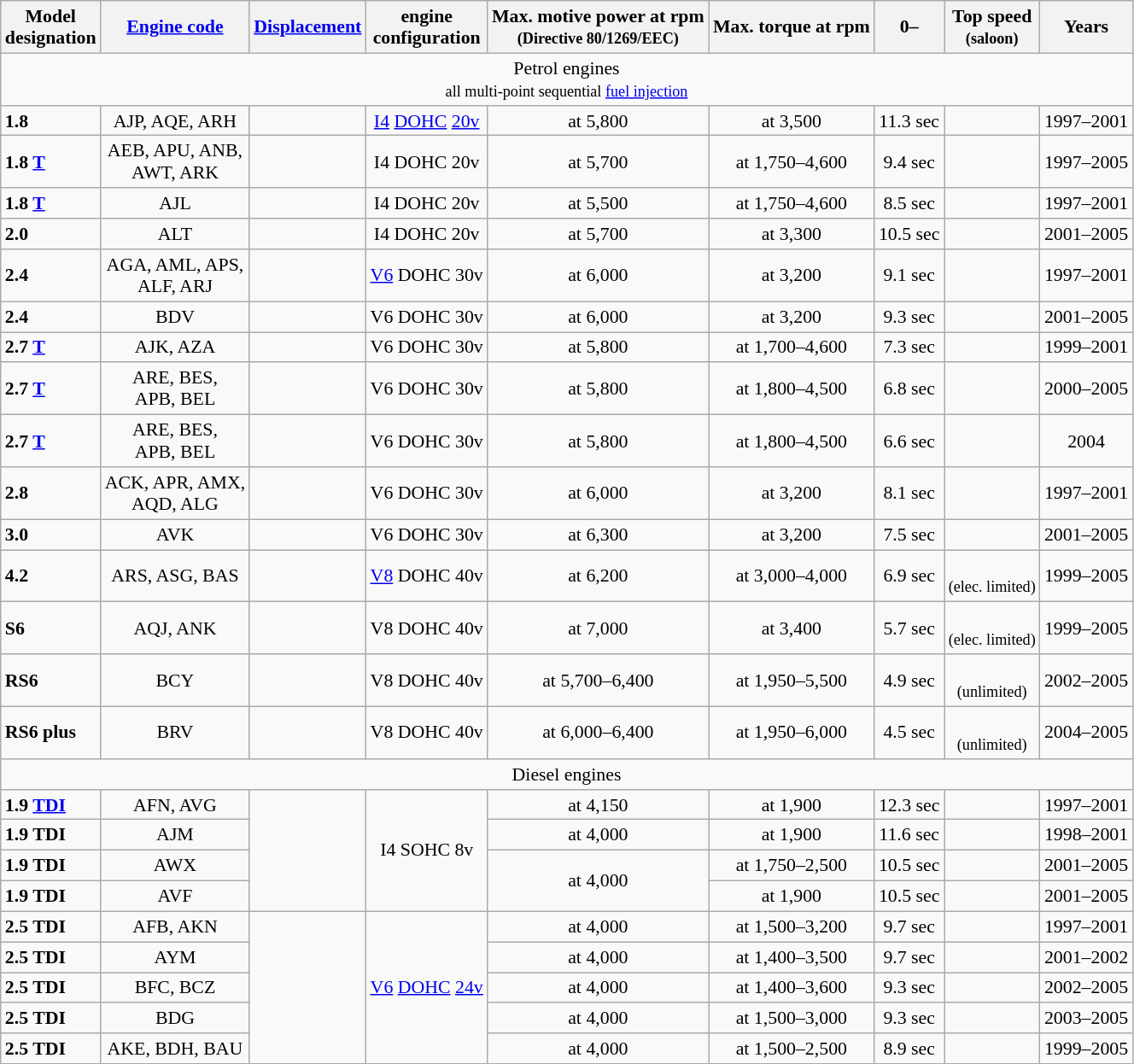<table class="wikitable sticky-header" style="text-align:center; font-size:91%;">
<tr>
<th>Model<br>designation</th>
<th><a href='#'>Engine code</a></th>
<th><a href='#'>Displacement</a></th>
<th>engine<br>configuration</th>
<th>Max. motive power at rpm<br><small>(Directive 80/1269/EEC)</small></th>
<th>Max. torque at rpm</th>
<th>0–</th>
<th>Top speed<br><small>(saloon)</small></th>
<th>Years</th>
</tr>
<tr>
<td colspan="9">Petrol engines<br><small>all multi-point sequential <a href='#'>fuel injection</a></small></td>
</tr>
<tr>
<td align="left"><strong>1.8</strong></td>
<td>AJP, AQE, ARH</td>
<td></td>
<td><a href='#'>I4</a> <a href='#'>DOHC</a> <a href='#'>20v</a></td>
<td> at 5,800</td>
<td> at 3,500</td>
<td>11.3 sec</td>
<td></td>
<td>1997–2001</td>
</tr>
<tr>
<td align="left"><strong>1.8 <a href='#'>T</a></strong></td>
<td>AEB, APU, ANB,<br>AWT, ARK</td>
<td></td>
<td>I4 DOHC 20v</td>
<td> at 5,700</td>
<td> at 1,750–4,600</td>
<td>9.4 sec</td>
<td></td>
<td>1997–2005</td>
</tr>
<tr>
<td align="left"><strong>1.8 <a href='#'>T</a></strong></td>
<td>AJL<br></td>
<td></td>
<td>I4 DOHC 20v</td>
<td> at 5,500</td>
<td> at 1,750–4,600</td>
<td>8.5 sec</td>
<td></td>
<td>1997–2001</td>
</tr>
<tr>
<td align="left"><strong>2.0</strong></td>
<td>ALT</td>
<td></td>
<td>I4 DOHC 20v</td>
<td> at 5,700</td>
<td> at 3,300</td>
<td>10.5 sec</td>
<td></td>
<td>2001–2005</td>
</tr>
<tr>
<td align="left"><strong>2.4</strong></td>
<td>AGA, AML, APS,<br>ALF, ARJ</td>
<td></td>
<td><a href='#'>V6</a> DOHC 30v</td>
<td> at 6,000</td>
<td> at 3,200</td>
<td>9.1 sec</td>
<td></td>
<td>1997–2001</td>
</tr>
<tr>
<td align="left"><strong>2.4</strong></td>
<td>BDV</td>
<td></td>
<td>V6 DOHC 30v</td>
<td> at 6,000</td>
<td> at 3,200</td>
<td>9.3 sec</td>
<td></td>
<td>2001–2005</td>
</tr>
<tr>
<td align="left"><strong>2.7 <a href='#'>T</a></strong></td>
<td>AJK, AZA</td>
<td></td>
<td>V6 DOHC 30v</td>
<td> at 5,800</td>
<td> at 1,700–4,600</td>
<td>7.3 sec</td>
<td></td>
<td>1999–2001</td>
</tr>
<tr>
<td align="left"><strong>2.7 <a href='#'>T</a></strong></td>
<td>ARE, BES,<br>APB, BEL</td>
<td></td>
<td>V6 DOHC 30v</td>
<td> at 5,800</td>
<td> at 1,800–4,500</td>
<td>6.8 sec</td>
<td></td>
<td>2000–2005</td>
</tr>
<tr>
<td align="left"><strong>2.7 <a href='#'>T</a></strong></td>
<td>ARE, BES,<br>APB, BEL</td>
<td></td>
<td>V6 DOHC 30v</td>
<td> at 5,800</td>
<td> at 1,800–4,500</td>
<td>6.6 sec</td>
<td></td>
<td>2004</td>
</tr>
<tr>
<td align="left"><strong>2.8</strong></td>
<td>ACK, APR, AMX,<br>AQD, ALG</td>
<td></td>
<td>V6 DOHC 30v</td>
<td> at 6,000</td>
<td> at 3,200</td>
<td>8.1 sec</td>
<td></td>
<td>1997–2001</td>
</tr>
<tr>
<td align="left"><strong>3.0</strong></td>
<td>AVK</td>
<td></td>
<td>V6 DOHC 30v</td>
<td> at 6,300</td>
<td> at 3,200</td>
<td>7.5 sec</td>
<td></td>
<td>2001–2005</td>
</tr>
<tr>
<td align="left"><strong>4.2</strong></td>
<td>ARS, ASG, BAS</td>
<td></td>
<td><a href='#'>V8</a> DOHC 40v</td>
<td> at 6,200</td>
<td> at 3,000–4,000</td>
<td>6.9 sec</td>
<td><br><small>(elec. limited)</small></td>
<td>1999–2005</td>
</tr>
<tr>
<td align="left"><strong>S6</strong></td>
<td>AQJ, ANK</td>
<td></td>
<td>V8 DOHC 40v</td>
<td> at 7,000</td>
<td> at 3,400</td>
<td>5.7 sec</td>
<td><br><small>(elec. limited)</small></td>
<td>1999–2005</td>
</tr>
<tr>
<td align="left"><strong>RS6</strong></td>
<td>BCY</td>
<td></td>
<td>V8 DOHC 40v</td>
<td> at 5,700–6,400</td>
<td> at 1,950–5,500</td>
<td>4.9 sec</td>
<td><br><small>(unlimited)</small></td>
<td>2002–2005</td>
</tr>
<tr>
<td align="left"><strong>RS6 plus</strong></td>
<td>BRV</td>
<td></td>
<td>V8 DOHC 40v</td>
<td> at 6,000–6,400</td>
<td> at 1,950–6,000</td>
<td>4.5 sec</td>
<td><br><small>(unlimited)</small></td>
<td>2004–2005</td>
</tr>
<tr>
<td colspan="9">Diesel engines</td>
</tr>
<tr>
<td align="left"><strong>1.9 <a href='#'>TDI</a></strong></td>
<td>AFN, AVG</td>
<td rowspan="4"></td>
<td rowspan="4">I4 SOHC 8v</td>
<td> at 4,150</td>
<td> at 1,900</td>
<td>12.3 sec</td>
<td></td>
<td>1997–2001</td>
</tr>
<tr>
<td align="left"><strong>1.9 TDI</strong></td>
<td>AJM</td>
<td> at 4,000</td>
<td> at 1,900</td>
<td>11.6 sec</td>
<td></td>
<td>1998–2001</td>
</tr>
<tr>
<td align="left"><strong>1.9 TDI</strong></td>
<td>AWX</td>
<td rowspan="2"> at 4,000</td>
<td> at 1,750–2,500</td>
<td>10.5 sec</td>
<td></td>
<td>2001–2005</td>
</tr>
<tr>
<td align="left"><strong>1.9 TDI</strong></td>
<td>AVF</td>
<td> at 1,900</td>
<td>10.5 sec</td>
<td></td>
<td>2001–2005</td>
</tr>
<tr>
<td align="left"><strong>2.5 TDI</strong></td>
<td>AFB, AKN</td>
<td rowspan="5"></td>
<td rowspan="5"><a href='#'>V6</a> <a href='#'>DOHC</a> <a href='#'>24v</a></td>
<td> at 4,000</td>
<td> at 1,500–3,200</td>
<td>9.7 sec</td>
<td></td>
<td>1997–2001</td>
</tr>
<tr>
<td align="left"><strong>2.5 TDI</strong></td>
<td>AYM</td>
<td> at 4,000</td>
<td> at 1,400–3,500</td>
<td>9.7 sec</td>
<td></td>
<td>2001–2002</td>
</tr>
<tr>
<td align="left"><strong>2.5 TDI</strong></td>
<td>BFC, BCZ</td>
<td> at 4,000</td>
<td> at 1,400–3,600</td>
<td>9.3 sec</td>
<td></td>
<td>2002–2005</td>
</tr>
<tr>
<td align="left"><strong>2.5 TDI</strong></td>
<td>BDG</td>
<td> at 4,000</td>
<td> at 1,500–3,000</td>
<td>9.3 sec</td>
<td></td>
<td>2003–2005</td>
</tr>
<tr>
<td align="left"><strong>2.5 TDI</strong></td>
<td>AKE, BDH, BAU</td>
<td> at 4,000</td>
<td> at 1,500–2,500</td>
<td>8.9 sec</td>
<td></td>
<td>1999–2005</td>
</tr>
</table>
